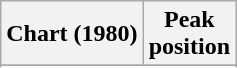<table class="wikitable sortable">
<tr>
<th>Chart (1980)</th>
<th>Peak<br>position</th>
</tr>
<tr>
</tr>
<tr>
</tr>
<tr>
</tr>
</table>
